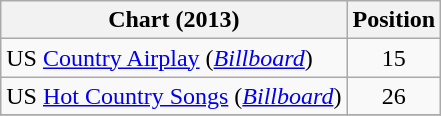<table class="wikitable sortable">
<tr>
<th scope="col">Chart (2013)</th>
<th scope="col">Position</th>
</tr>
<tr>
<td>US <a href='#'>Country Airplay</a> (<em><a href='#'>Billboard</a></em>)</td>
<td align="center">15</td>
</tr>
<tr>
<td>US <a href='#'>Hot Country Songs</a> (<em><a href='#'>Billboard</a></em>)</td>
<td align="center">26</td>
</tr>
<tr>
</tr>
</table>
